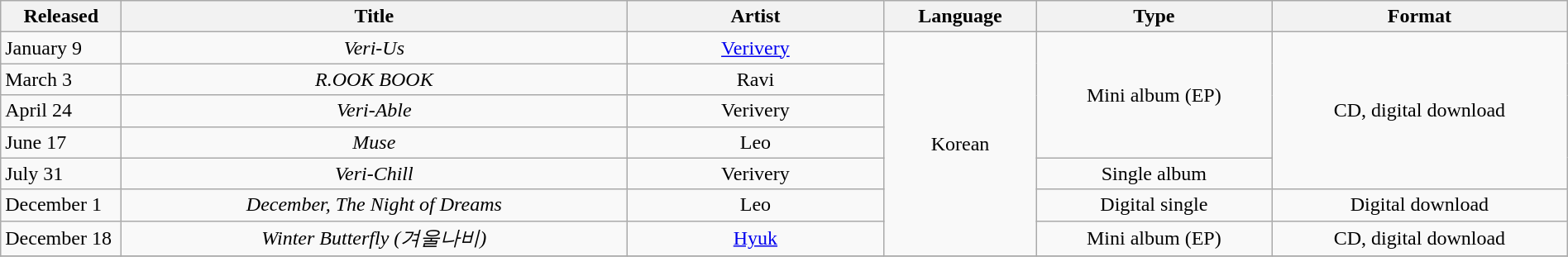<table class="wikitable"  style="width:100%">
<tr>
<th width=90px>Released</th>
<th width=400px>Title</th>
<th width=200px>Artist</th>
<th>Language</th>
<th>Type</th>
<th>Format</th>
</tr>
<tr>
<td>January 9</td>
<td align="center"><em>Veri-Us</em></td>
<td align="center"><a href='#'>Verivery</a></td>
<td align="center" rowspan="7">Korean</td>
<td align="center" rowspan="4">Mini album (EP)</td>
<td align="center" rowspan="5">CD, digital download</td>
</tr>
<tr>
<td>March 3</td>
<td align="center"><em>R.OOK BOOK</em></td>
<td align="center">Ravi</td>
</tr>
<tr>
<td>April 24</td>
<td align="center"><em>Veri-Able</em></td>
<td align="center">Verivery</td>
</tr>
<tr>
<td>June 17</td>
<td align="center"><em>Muse</em></td>
<td align="center">Leo</td>
</tr>
<tr>
<td>July 31</td>
<td align="center"><em>Veri-Chill</em></td>
<td align="center">Verivery</td>
<td align="center">Single album</td>
</tr>
<tr>
<td>December 1</td>
<td align="center"><em>December, The Night of Dreams</em></td>
<td align="center">Leo</td>
<td align="center">Digital single</td>
<td align="center">Digital download</td>
</tr>
<tr>
<td>December 18</td>
<td align="center"><em>Winter Butterfly (겨울나비)</em></td>
<td align="center"><a href='#'>Hyuk</a></td>
<td align="center">Mini album (EP)</td>
<td align="center">CD, digital download</td>
</tr>
<tr>
</tr>
</table>
